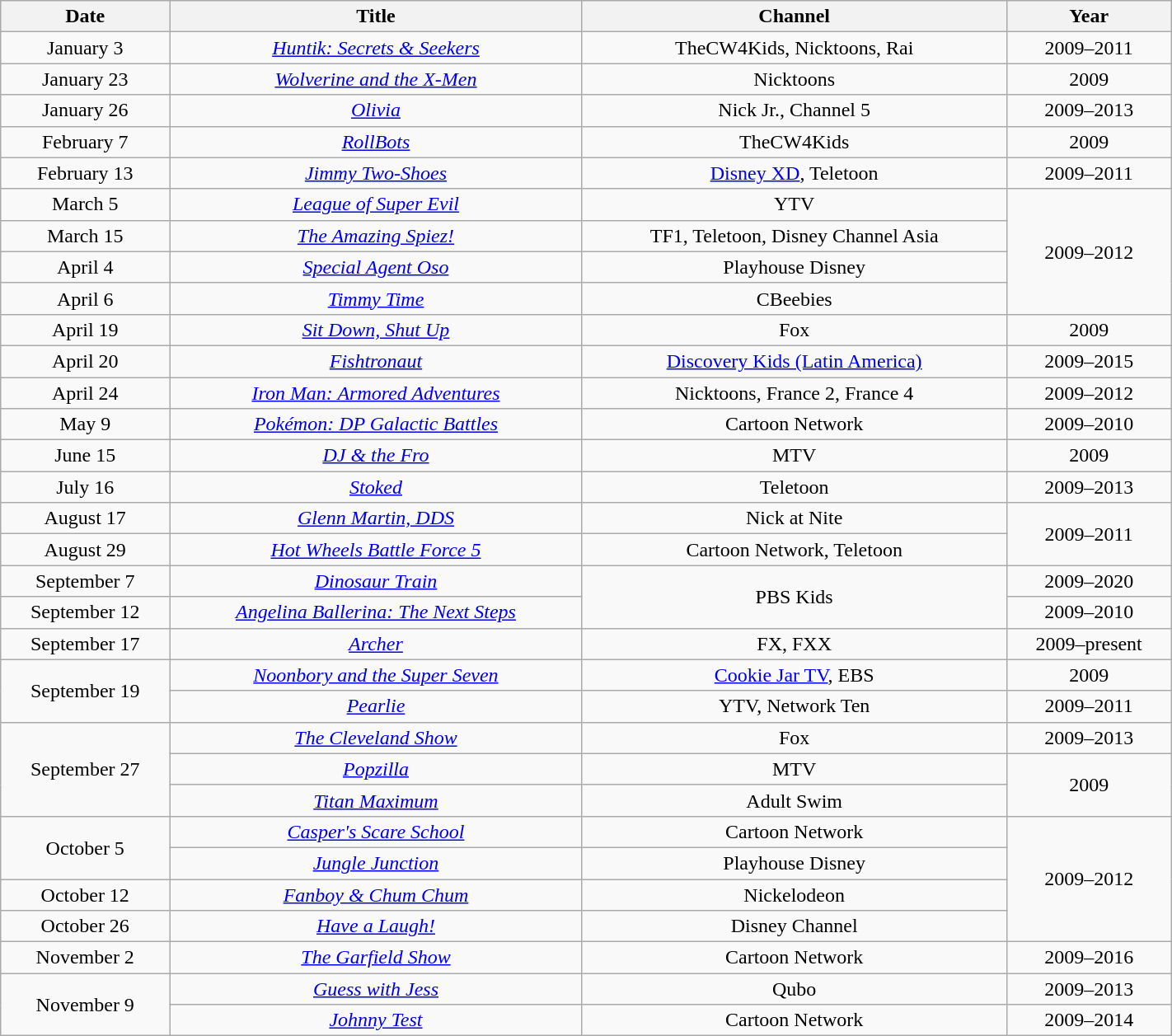<table class="wikitable sortable" style="text-align: center" width="75%">
<tr>
<th scope="col">Date</th>
<th scope="col">Title</th>
<th scope="col">Channel</th>
<th scope="col">Year</th>
</tr>
<tr>
<td>January 3</td>
<td><em><a href='#'>Huntik: Secrets & Seekers</a></em></td>
<td>TheCW4Kids, Nicktoons, Rai</td>
<td>2009–2011</td>
</tr>
<tr>
<td>January 23</td>
<td><em><a href='#'>Wolverine and the X-Men</a></em></td>
<td>Nicktoons</td>
<td>2009</td>
</tr>
<tr>
<td>January 26</td>
<td><em><a href='#'>Olivia</a></em></td>
<td>Nick Jr., Channel 5</td>
<td>2009–2013</td>
</tr>
<tr>
<td>February 7</td>
<td><em><a href='#'>RollBots</a></em></td>
<td>TheCW4Kids</td>
<td>2009</td>
</tr>
<tr>
<td>February 13</td>
<td><em><a href='#'>Jimmy Two-Shoes</a></em></td>
<td><a href='#'>Disney XD</a>, Teletoon</td>
<td>2009–2011</td>
</tr>
<tr>
<td>March 5</td>
<td><em><a href='#'>League of Super Evil</a></em></td>
<td>YTV</td>
<td rowspan=4>2009–2012</td>
</tr>
<tr>
<td>March 15</td>
<td><em><a href='#'>The Amazing Spiez!</a></em></td>
<td>TF1, Teletoon, Disney Channel Asia</td>
</tr>
<tr>
<td>April 4</td>
<td><em><a href='#'>Special Agent Oso</a></em></td>
<td>Playhouse Disney</td>
</tr>
<tr>
<td>April 6</td>
<td><em><a href='#'>Timmy Time</a></em></td>
<td>CBeebies</td>
</tr>
<tr>
<td>April 19</td>
<td><em><a href='#'>Sit Down, Shut Up</a></em></td>
<td>Fox</td>
<td>2009</td>
</tr>
<tr>
<td>April 20</td>
<td><em><a href='#'>Fishtronaut</a></em></td>
<td><a href='#'>Discovery Kids (Latin America)</a></td>
<td>2009–2015</td>
</tr>
<tr>
<td>April 24</td>
<td><em><a href='#'>Iron Man: Armored Adventures</a></em></td>
<td>Nicktoons, France 2, France 4</td>
<td>2009–2012</td>
</tr>
<tr>
<td>May 9</td>
<td><em><a href='#'>Pokémon: DP Galactic Battles</a></em></td>
<td>Cartoon Network</td>
<td>2009–2010</td>
</tr>
<tr>
<td>June 15</td>
<td><em><a href='#'>DJ & the Fro</a></em></td>
<td>MTV</td>
<td>2009</td>
</tr>
<tr>
<td>July 16</td>
<td><em><a href='#'>Stoked</a></em></td>
<td>Teletoon</td>
<td>2009–2013</td>
</tr>
<tr>
<td>August 17</td>
<td><em><a href='#'>Glenn Martin, DDS</a></em></td>
<td>Nick at Nite</td>
<td rowspan=2>2009–2011</td>
</tr>
<tr>
<td>August 29</td>
<td><em><a href='#'>Hot Wheels Battle Force 5</a></em></td>
<td>Cartoon Network, Teletoon</td>
</tr>
<tr>
<td>September 7</td>
<td><em><a href='#'>Dinosaur Train</a></em></td>
<td rowspan=2>PBS Kids</td>
<td>2009–2020</td>
</tr>
<tr>
<td>September 12</td>
<td><em><a href='#'>Angelina Ballerina: The Next Steps</a></em></td>
<td>2009–2010</td>
</tr>
<tr>
<td>September 17</td>
<td><em><a href='#'>Archer</a></em></td>
<td>FX, FXX</td>
<td>2009–present</td>
</tr>
<tr>
<td rowspan=2>September 19</td>
<td><em><a href='#'>Noonbory and the Super Seven</a></em></td>
<td><a href='#'>Cookie Jar TV</a>, EBS</td>
<td>2009</td>
</tr>
<tr>
<td><em><a href='#'>Pearlie</a></em></td>
<td>YTV, Network Ten</td>
<td>2009–2011</td>
</tr>
<tr>
<td rowspan=3>September 27</td>
<td><em><a href='#'>The Cleveland Show</a></em></td>
<td>Fox</td>
<td>2009–2013</td>
</tr>
<tr>
<td><em><a href='#'>Popzilla</a></em></td>
<td>MTV</td>
<td rowspan=2>2009</td>
</tr>
<tr>
<td><em><a href='#'>Titan Maximum</a></em></td>
<td>Adult Swim</td>
</tr>
<tr>
<td rowspan=2>October 5</td>
<td><em><a href='#'>Casper's Scare School</a></em></td>
<td>Cartoon Network</td>
<td rowspan=4>2009–2012</td>
</tr>
<tr>
<td><em><a href='#'>Jungle Junction</a></em></td>
<td>Playhouse Disney</td>
</tr>
<tr>
<td>October 12</td>
<td><em><a href='#'>Fanboy & Chum Chum</a></em></td>
<td>Nickelodeon</td>
</tr>
<tr>
<td>October 26</td>
<td><em><a href='#'>Have a Laugh!</a></em></td>
<td>Disney Channel</td>
</tr>
<tr>
<td>November 2</td>
<td><em><a href='#'>The Garfield Show</a></em></td>
<td>Cartoon Network</td>
<td>2009–2016</td>
</tr>
<tr>
<td rowspan=2>November 9</td>
<td><em><a href='#'>Guess with Jess</a></em></td>
<td>Qubo</td>
<td>2009–2013</td>
</tr>
<tr>
<td><em><a href='#'>Johnny Test</a></em></td>
<td>Cartoon Network</td>
<td>2009–2014</td>
</tr>
</table>
